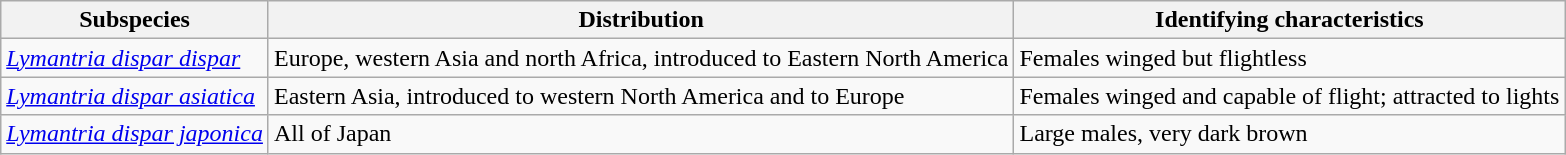<table class="wikitable">
<tr>
<th>Subspecies</th>
<th>Distribution</th>
<th>Identifying characteristics</th>
</tr>
<tr>
<td><em><a href='#'>Lymantria dispar dispar</a></em></td>
<td>Europe, western Asia and north Africa, introduced to Eastern North America</td>
<td>Females winged but flightless</td>
</tr>
<tr>
<td><em><a href='#'>Lymantria dispar asiatica</a></em></td>
<td>Eastern Asia, introduced to western North America and to Europe</td>
<td>Females winged and capable of flight; attracted to lights</td>
</tr>
<tr>
<td><em><a href='#'>Lymantria dispar japonica</a></em></td>
<td>All of Japan</td>
<td>Large males, very dark brown</td>
</tr>
</table>
